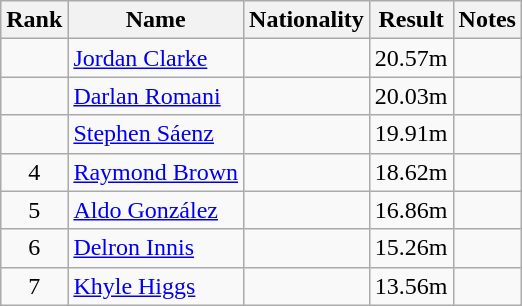<table class="wikitable sortable" style="text-align:center">
<tr>
<th>Rank</th>
<th>Name</th>
<th>Nationality</th>
<th>Result</th>
<th>Notes</th>
</tr>
<tr>
<td></td>
<td align=left><a href='#'>Jordan Clarke</a></td>
<td></td>
<td>20.57m</td>
<td></td>
</tr>
<tr>
<td></td>
<td align=left><a href='#'>Darlan Romani</a></td>
<td></td>
<td>20.03m</td>
<td></td>
</tr>
<tr>
<td></td>
<td align=left><a href='#'>Stephen Sáenz</a></td>
<td></td>
<td>19.91m</td>
<td></td>
</tr>
<tr>
<td>4</td>
<td align=left><a href='#'>Raymond Brown</a></td>
<td></td>
<td>18.62m</td>
<td></td>
</tr>
<tr>
<td>5</td>
<td align=left><a href='#'>Aldo González</a></td>
<td></td>
<td>16.86m</td>
<td></td>
</tr>
<tr>
<td>6</td>
<td align=left><a href='#'>Delron Innis</a></td>
<td></td>
<td>15.26m</td>
<td></td>
</tr>
<tr>
<td>7</td>
<td align=left><a href='#'>Khyle Higgs</a></td>
<td></td>
<td>13.56m</td>
<td></td>
</tr>
</table>
